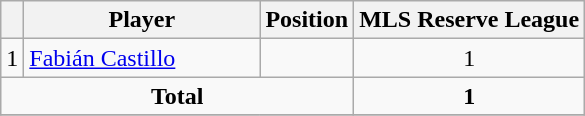<table class="wikitable">
<tr>
<th></th>
<th style="width:150px;">Player</th>
<th>Position</th>
<th>MLS Reserve League</th>
</tr>
<tr>
<td align=center>1</td>
<td> <a href='#'>Fabián Castillo</a></td>
<td align=center></td>
<td align=center>1</td>
</tr>
<tr>
<td align=center colspan=3><strong>Total</strong></td>
<td align=center><strong>1</strong></td>
</tr>
<tr>
</tr>
</table>
